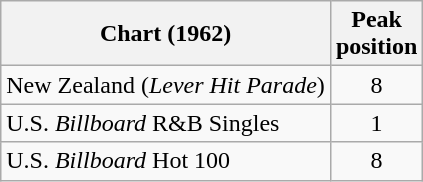<table class="wikitable">
<tr>
<th align="left">Chart (1962)</th>
<th style="text-align:center;">Peak<br>position</th>
</tr>
<tr>
<td>New Zealand (<em>Lever Hit Parade</em>)</td>
<td style="text-align:center;">8</td>
</tr>
<tr>
<td>U.S. <em>Billboard</em> R&B Singles</td>
<td style="text-align:center;">1</td>
</tr>
<tr>
<td align="left">U.S. <em>Billboard</em> Hot 100</td>
<td style="text-align:center;">8</td>
</tr>
</table>
